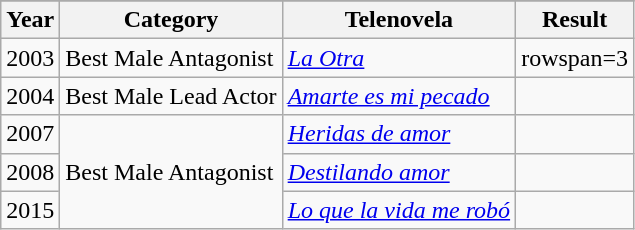<table class="wikitable sortable">
<tr bgcolor=grey>
</tr>
<tr>
<th>Year</th>
<th>Category</th>
<th>Telenovela</th>
<th>Result</th>
</tr>
<tr>
<td>2003</td>
<td>Best Male Antagonist</td>
<td><em><a href='#'>La Otra</a></em></td>
<td>rowspan=3 </td>
</tr>
<tr>
<td>2004</td>
<td>Best Male Lead Actor</td>
<td><em><a href='#'>Amarte es mi pecado</a></em></td>
</tr>
<tr>
<td>2007</td>
<td rowspan=3>Best Male Antagonist</td>
<td><em><a href='#'>Heridas de amor</a></em></td>
<td></td>
</tr>
<tr>
<td>2008</td>
<td><em><a href='#'>Destilando amor</a></em></td>
<td></td>
</tr>
<tr>
<td>2015</td>
<td><em><a href='#'>Lo que la vida me robó</a></em></td>
<td></td>
</tr>
</table>
